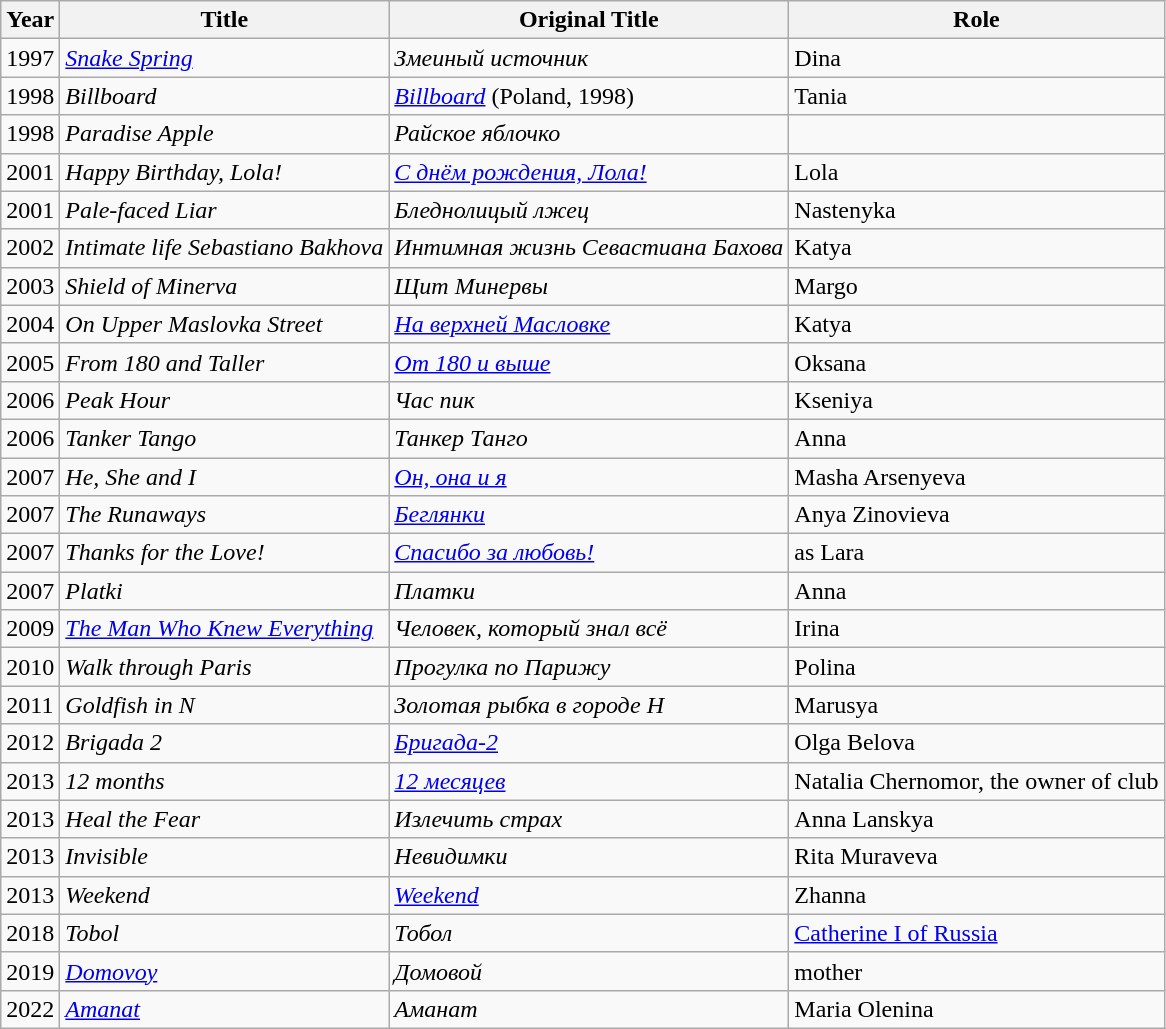<table class="wikitable sortable">
<tr>
<th>Year</th>
<th>Title</th>
<th>Original Title</th>
<th>Role</th>
</tr>
<tr>
<td>1997</td>
<td><em><a href='#'>Snake Spring</a></em></td>
<td><em>Змеиный источник</em></td>
<td>Dina</td>
</tr>
<tr>
<td>1998</td>
<td><em>Billboard</em></td>
<td><em><a href='#'>Billboard</a></em> (Poland, 1998)</td>
<td>Tania</td>
</tr>
<tr>
<td>1998</td>
<td><em>Paradise Apple</em></td>
<td><em>Райское яблочко</em></td>
<td></td>
</tr>
<tr>
<td>2001</td>
<td><em>Happy Birthday, Lola!</em></td>
<td><em><a href='#'>С днём рождения, Лола!</a></em></td>
<td>Lola</td>
</tr>
<tr>
<td>2001</td>
<td><em>Pale-faced Liar</em></td>
<td><em>Бледнолицый лжец</em></td>
<td>Nastenyka</td>
</tr>
<tr>
<td>2002</td>
<td><em>Intimate life Sebastiano Bakhova</em></td>
<td><em>Интимная жизнь Севастиана Бахова</em></td>
<td>Katya</td>
</tr>
<tr>
<td>2003</td>
<td><em>Shield of Minerva</em></td>
<td><em>Щит Минервы</em></td>
<td>Margo</td>
</tr>
<tr>
<td>2004</td>
<td><em>On Upper Maslovka Street</em></td>
<td><em><a href='#'>На верхней Масловке</a></em></td>
<td>Katya</td>
</tr>
<tr>
<td>2005</td>
<td><em>From 180 and Taller</em></td>
<td><em><a href='#'>От 180 и выше</a></em></td>
<td>Oksana</td>
</tr>
<tr>
<td>2006</td>
<td><em>Peak Hour</em></td>
<td><em>Час пик</em></td>
<td>Kseniya</td>
</tr>
<tr>
<td>2006</td>
<td><em>Tanker  Tango</em></td>
<td><em>Танкер  Танго</em></td>
<td>Anna</td>
</tr>
<tr>
<td>2007</td>
<td><em>He, She and I</em></td>
<td><em><a href='#'>Он, она и я</a></em></td>
<td>Masha Arsenyeva</td>
</tr>
<tr>
<td>2007</td>
<td><em>The Runaways</em></td>
<td><em><a href='#'>Беглянки</a></em></td>
<td>Anya Zinovieva</td>
</tr>
<tr>
<td>2007</td>
<td><em>Thanks for the Love!</em></td>
<td><em><a href='#'>Спасибо за любовь!</a></em></td>
<td>as Lara</td>
</tr>
<tr>
<td>2007</td>
<td><em>Platki</em></td>
<td><em>Платки</em></td>
<td>Anna</td>
</tr>
<tr>
<td>2009</td>
<td><em><a href='#'>The Man Who Knew Everything</a></em></td>
<td><em>Человек, который знал всё</em></td>
<td>Irina</td>
</tr>
<tr>
<td>2010</td>
<td><em>Walk through Paris</em></td>
<td><em>Прогулка по Парижу</em></td>
<td>Polina</td>
</tr>
<tr>
<td>2011</td>
<td><em>Goldfish in   N</em></td>
<td><em>Золотая рыбка в городе Н</em></td>
<td>Marusya</td>
</tr>
<tr>
<td>2012</td>
<td><em>Brigada 2</em></td>
<td><em><a href='#'>Бригада-2</a></em></td>
<td>Olga Belova</td>
</tr>
<tr>
<td>2013</td>
<td><em>12 months</em></td>
<td><em><a href='#'>12 месяцев</a></em></td>
<td>Natalia Chernomor, the owner of club</td>
</tr>
<tr>
<td>2013</td>
<td><em>Heal the Fear</em></td>
<td><em>Излечить страх</em></td>
<td>Anna Lanskya</td>
</tr>
<tr>
<td>2013</td>
<td><em>Invisible</em></td>
<td><em>Невидимки</em></td>
<td>Rita Muraveva</td>
</tr>
<tr>
<td>2013</td>
<td><em>Weekend</em></td>
<td><em><a href='#'>Weekend</a></em></td>
<td>Zhanna</td>
</tr>
<tr>
<td>2018</td>
<td><em>Tobol</em></td>
<td><em>Тобол</em></td>
<td><a href='#'>Catherine I of Russia</a></td>
</tr>
<tr>
<td>2019</td>
<td><em><a href='#'>Domovoy</a></em></td>
<td><em>Домовой</em></td>
<td>mother</td>
</tr>
<tr>
<td>2022</td>
<td><em><a href='#'>Amanat</a></em></td>
<td><em>Аманат</em></td>
<td>Maria Olenina</td>
</tr>
</table>
